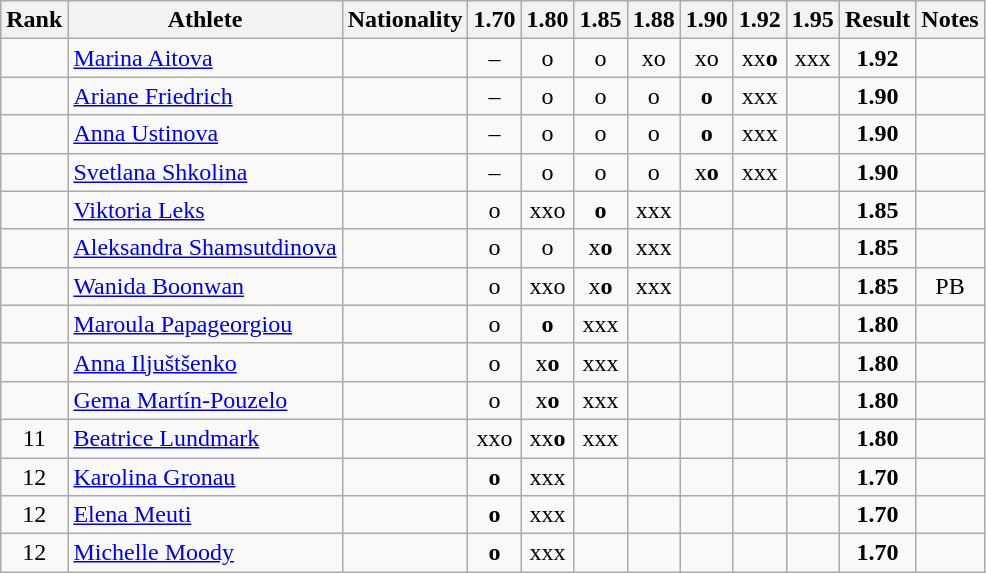<table class="wikitable sortable" style="text-align:center">
<tr>
<th>Rank</th>
<th>Athlete</th>
<th>Nationality</th>
<th>1.70</th>
<th>1.80</th>
<th>1.85</th>
<th>1.88</th>
<th>1.90</th>
<th>1.92</th>
<th>1.95</th>
<th>Result</th>
<th>Notes</th>
</tr>
<tr>
<td></td>
<td align="left"><a href='#'>Marina Aitova</a></td>
<td align=left></td>
<td>–</td>
<td>o</td>
<td>o</td>
<td>xo</td>
<td>xo</td>
<td>xx<strong>o</strong></td>
<td>xxx</td>
<td><strong>1.92</strong></td>
<td></td>
</tr>
<tr>
<td></td>
<td align="left"><a href='#'>Ariane Friedrich</a></td>
<td align=left></td>
<td>–</td>
<td>o</td>
<td>o</td>
<td>o</td>
<td><strong>o</strong></td>
<td>xxx</td>
<td></td>
<td><strong>1.90</strong></td>
<td></td>
</tr>
<tr>
<td></td>
<td align="left"><a href='#'>Anna Ustinova</a></td>
<td align=left></td>
<td>–</td>
<td>o</td>
<td>o</td>
<td>o</td>
<td><strong>o</strong></td>
<td>xxx</td>
<td></td>
<td><strong>1.90</strong></td>
<td></td>
</tr>
<tr>
<td></td>
<td align="left"><a href='#'>Svetlana Shkolina</a></td>
<td align=left></td>
<td>–</td>
<td>o</td>
<td>o</td>
<td>o</td>
<td>x<strong>o</strong></td>
<td>xxx</td>
<td></td>
<td><strong>1.90</strong></td>
<td></td>
</tr>
<tr>
<td></td>
<td align="left"><a href='#'>Viktoria Leks</a></td>
<td align=left></td>
<td>o</td>
<td>xxo</td>
<td><strong>o</strong></td>
<td>xxx</td>
<td></td>
<td></td>
<td></td>
<td><strong>1.85</strong></td>
<td></td>
</tr>
<tr>
<td></td>
<td align="left"><a href='#'>Aleksandra Shamsutdinova</a></td>
<td align=left></td>
<td>o</td>
<td>o</td>
<td>x<strong>o</strong></td>
<td>xxx</td>
<td></td>
<td></td>
<td></td>
<td><strong>1.85</strong></td>
<td></td>
</tr>
<tr>
<td></td>
<td align="left"><a href='#'>Wanida Boonwan</a></td>
<td align=left></td>
<td>o</td>
<td>xxo</td>
<td>x<strong>o</strong></td>
<td>xxx</td>
<td></td>
<td></td>
<td></td>
<td><strong>1.85</strong></td>
<td>PB</td>
</tr>
<tr>
<td></td>
<td align="left"><a href='#'>Maroula Papageorgiou</a></td>
<td align=left></td>
<td>o</td>
<td><strong>o</strong></td>
<td>xxx</td>
<td></td>
<td></td>
<td></td>
<td></td>
<td><strong>1.80</strong></td>
<td></td>
</tr>
<tr>
<td></td>
<td align="left"><a href='#'>Anna Iljuštšenko</a></td>
<td align=left></td>
<td>o</td>
<td>x<strong>o</strong></td>
<td>xxx</td>
<td></td>
<td></td>
<td></td>
<td></td>
<td><strong>1.80</strong></td>
<td></td>
</tr>
<tr>
<td></td>
<td align="left"><a href='#'>Gema Martín-Pouzelo</a></td>
<td align=left></td>
<td>o</td>
<td>x<strong>o</strong></td>
<td>xxx</td>
<td></td>
<td></td>
<td></td>
<td></td>
<td><strong>1.80</strong></td>
<td></td>
</tr>
<tr>
<td>11</td>
<td align="left"><a href='#'>Beatrice Lundmark</a></td>
<td align=left></td>
<td>xxo</td>
<td>xx<strong>o</strong></td>
<td>xxx</td>
<td></td>
<td></td>
<td></td>
<td></td>
<td><strong>1.80</strong></td>
<td></td>
</tr>
<tr>
<td>12</td>
<td align="left"><a href='#'>Karolina Gronau</a></td>
<td align=left></td>
<td><strong>o</strong></td>
<td>xxx</td>
<td></td>
<td></td>
<td></td>
<td></td>
<td></td>
<td><strong>1.70</strong></td>
<td></td>
</tr>
<tr>
<td>12</td>
<td align="left"><a href='#'>Elena Meuti</a></td>
<td align=left></td>
<td><strong>o</strong></td>
<td>xxx</td>
<td></td>
<td></td>
<td></td>
<td></td>
<td></td>
<td><strong>1.70</strong></td>
<td></td>
</tr>
<tr>
<td>12</td>
<td align="left"><a href='#'>Michelle Moody</a></td>
<td align=left></td>
<td><strong>o</strong></td>
<td>xxx</td>
<td></td>
<td></td>
<td></td>
<td></td>
<td></td>
<td><strong>1.70</strong></td>
<td></td>
</tr>
</table>
